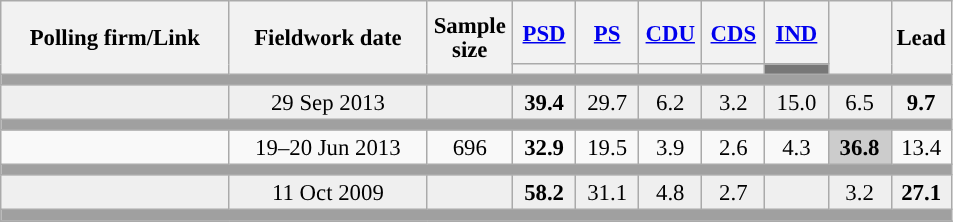<table class="wikitable collapsible sortable" style="text-align:center; font-size:95%; line-height:16px;">
<tr style="height:42px;">
<th style="width:145px;" rowspan="2">Polling firm/Link</th>
<th style="width:125px;" rowspan="2">Fieldwork date</th>
<th class="unsortable" style="width:50px;" rowspan="2">Sample size</th>
<th class="unsortable" style="width:35px;"><a href='#'>PSD</a></th>
<th class="unsortable" style="width:35px;"><a href='#'>PS</a></th>
<th class="unsortable" style="width:35px;"><a href='#'>CDU</a></th>
<th class="unsortable" style="width:35px;"><a href='#'>CDS</a></th>
<th class="unsortable" style="width:35px;"><a href='#'>IND</a></th>
<th class="unsortable" style="width:35px;" rowspan="2"></th>
<th class="unsortable" style="width:30px;" rowspan="2">Lead</th>
</tr>
<tr>
<th class="unsortable" style="color:inherit;background:"></th>
<th class="unsortable" style="color:inherit;background:"></th>
<th class="unsortable" style="color:inherit;background:"></th>
<th class="unsortable" style="color:inherit;background:"></th>
<th class="unsortable" style="color:inherit;background:#777777;"></th>
</tr>
<tr>
<td colspan="13" style="background:#A0A0A0"></td>
</tr>
<tr style="background:#EFEFEF;">
<td><strong></strong></td>
<td data-sort-value="2019-10-06">29 Sep 2013</td>
<td></td>
<td><strong>39.4</strong><br></td>
<td>29.7<br></td>
<td>6.2<br></td>
<td>3.2<br></td>
<td>15.0<br></td>
<td>6.5</td>
<td style="background:"><strong>9.7</strong></td>
</tr>
<tr>
<td colspan="13" style="background:#A0A0A0"></td>
</tr>
<tr>
<td align="center"></td>
<td align="center">19–20 Jun 2013</td>
<td>696</td>
<td align="center" ><strong>32.9</strong></td>
<td align="center">19.5</td>
<td align="center">3.9</td>
<td align="center">2.6</td>
<td align="center">4.3</td>
<td align="center" style="background:#cccccc"><strong>36.8</strong></td>
<td style="background:">13.4</td>
</tr>
<tr>
<td colspan="13" style="background:#A0A0A0"></td>
</tr>
<tr style="background:#EFEFEF;">
<td><strong></strong></td>
<td data-sort-value="2019-10-06">11 Oct 2009</td>
<td></td>
<td><strong>58.2</strong><br></td>
<td>31.1<br></td>
<td>4.8<br></td>
<td>2.7<br></td>
<td></td>
<td>3.2</td>
<td style="background:"><strong>27.1</strong></td>
</tr>
<tr>
<td colspan="13" style="background:#A0A0A0"></td>
</tr>
<tr>
</tr>
</table>
